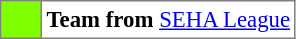<table bgcolor="#f7f8ff" cellpadding="3" cellspacing="0" border="1" style="font-size: 95%; border: gray solid 1px; border-collapse: collapse;text-align:center;">
<tr>
<td style="background: #7fff00;" width="20"></td>
<td bgcolor="#ffffff" align="left"><strong>Team from </strong> <a href='#'>SEHA League</a></td>
</tr>
</table>
